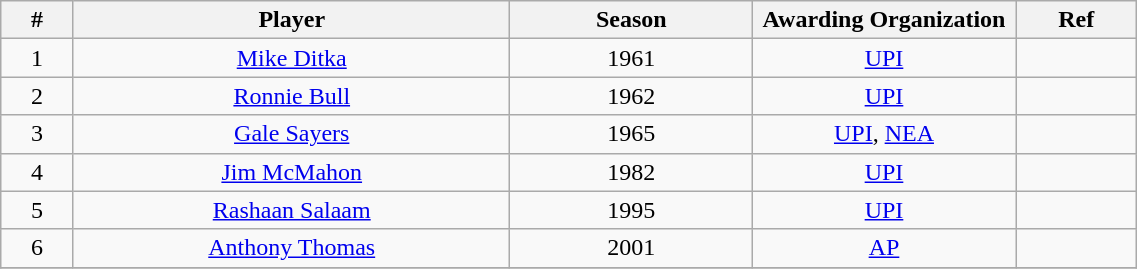<table class="wikitable" style="text-align:center" width="60%">
<tr>
<th scope="col" width=3%>#</th>
<th scope="col" width=18%>Player</th>
<th scope="col" width=10%>Season</th>
<th scope="col" width=9% class="unsortable">Awarding Organization</th>
<th scope="col" width=5% class="unsortable">Ref</th>
</tr>
<tr>
<td>1</td>
<td><a href='#'>Mike Ditka</a></td>
<td align="center">1961</td>
<td align="center"><a href='#'>UPI</a></td>
<td></td>
</tr>
<tr>
<td>2</td>
<td><a href='#'>Ronnie Bull</a></td>
<td align="center">1962</td>
<td align="center"><a href='#'>UPI</a></td>
<td></td>
</tr>
<tr>
<td>3</td>
<td><a href='#'>Gale Sayers</a></td>
<td align="center">1965</td>
<td align="center"><a href='#'>UPI</a>, <a href='#'>NEA</a></td>
<td></td>
</tr>
<tr>
<td>4</td>
<td><a href='#'>Jim McMahon</a></td>
<td align="center">1982</td>
<td align="center"><a href='#'>UPI</a></td>
<td></td>
</tr>
<tr>
<td>5</td>
<td><a href='#'>Rashaan Salaam</a></td>
<td align="center">1995</td>
<td align="center"><a href='#'>UPI</a></td>
<td></td>
</tr>
<tr>
<td>6</td>
<td><a href='#'>Anthony Thomas</a></td>
<td align="center">2001</td>
<td align="center"><a href='#'>AP</a></td>
<td></td>
</tr>
<tr>
</tr>
</table>
